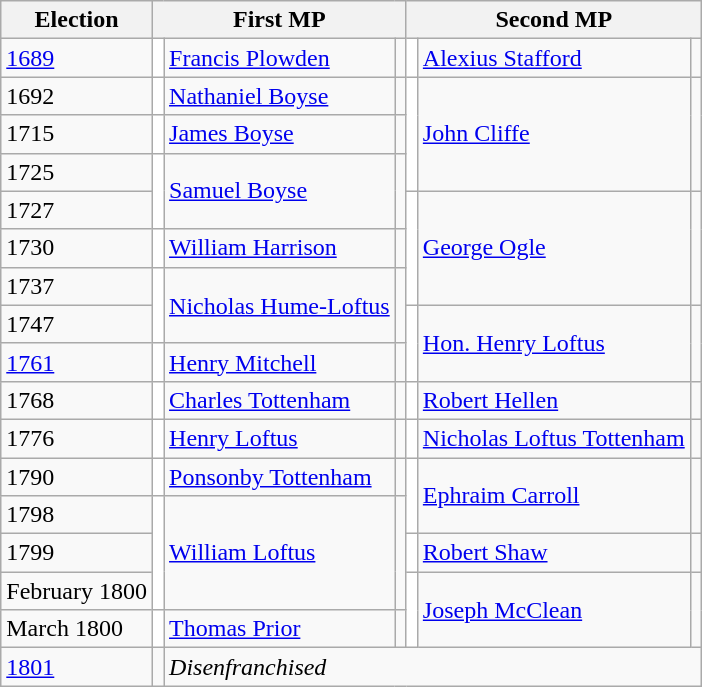<table class="wikitable">
<tr>
<th>Election</th>
<th colspan=3>First MP</th>
<th colspan=3>Second MP</th>
</tr>
<tr>
<td><a href='#'>1689</a></td>
<td style="background-color: white"></td>
<td><a href='#'>Francis Plowden</a></td>
<td></td>
<td style="background-color: white"></td>
<td><a href='#'>Alexius Stafford</a></td>
<td></td>
</tr>
<tr>
<td>1692</td>
<td style="background-color: white"></td>
<td><a href='#'>Nathaniel Boyse</a></td>
<td></td>
<td rowspan="3" style="background-color: white"></td>
<td rowspan="3"><a href='#'>John Cliffe</a></td>
<td rowspan="3"></td>
</tr>
<tr>
<td>1715</td>
<td style="background-color: white"></td>
<td><a href='#'>James Boyse</a></td>
<td></td>
</tr>
<tr>
<td>1725</td>
<td rowspan="2" style="background-color: white"></td>
<td rowspan="2"><a href='#'>Samuel Boyse</a></td>
<td rowspan="2"></td>
</tr>
<tr>
<td>1727</td>
<td rowspan="3" style="background-color: white"></td>
<td rowspan="3"><a href='#'>George Ogle</a></td>
<td rowspan="3"></td>
</tr>
<tr>
<td>1730</td>
<td style="background-color: white"></td>
<td><a href='#'>William Harrison</a></td>
<td></td>
</tr>
<tr>
<td>1737</td>
<td rowspan="2" style="background-color: white"></td>
<td rowspan="2"><a href='#'>Nicholas Hume-Loftus</a></td>
<td rowspan="2"></td>
</tr>
<tr>
<td>1747</td>
<td rowspan="2" style="background-color: white"></td>
<td rowspan="2"><a href='#'>Hon. Henry Loftus</a></td>
<td rowspan="2"></td>
</tr>
<tr>
<td><a href='#'>1761</a></td>
<td style="background-color: white"></td>
<td><a href='#'>Henry Mitchell</a></td>
<td></td>
</tr>
<tr>
<td>1768</td>
<td style="background-color: white"></td>
<td><a href='#'>Charles Tottenham</a></td>
<td></td>
<td style="background-color: white"></td>
<td><a href='#'>Robert Hellen</a></td>
<td></td>
</tr>
<tr>
<td>1776</td>
<td style="background-color: white"></td>
<td><a href='#'>Henry Loftus</a></td>
<td></td>
<td style="background-color: white"></td>
<td><a href='#'>Nicholas Loftus Tottenham</a></td>
<td></td>
</tr>
<tr>
<td>1790</td>
<td style="background-color: white"></td>
<td><a href='#'>Ponsonby Tottenham</a></td>
<td></td>
<td rowspan="2" style="background-color: white"></td>
<td rowspan="2"><a href='#'>Ephraim Carroll</a></td>
<td rowspan="2"></td>
</tr>
<tr>
<td>1798</td>
<td rowspan="3" style="background-color: white"></td>
<td rowspan="3"><a href='#'>William Loftus</a></td>
<td rowspan="3"></td>
</tr>
<tr>
<td>1799</td>
<td style="background-color: white"></td>
<td><a href='#'>Robert Shaw</a></td>
<td></td>
</tr>
<tr>
<td>February 1800</td>
<td rowspan="2" style="background-color: white"></td>
<td rowspan="2"><a href='#'>Joseph McClean</a></td>
<td rowspan="2"></td>
</tr>
<tr>
<td>March 1800</td>
<td style="background-color: white"></td>
<td><a href='#'>Thomas Prior</a></td>
<td></td>
</tr>
<tr>
<td><a href='#'>1801</a></td>
<td></td>
<td colspan="5"><em>Disenfranchised</em></td>
</tr>
</table>
